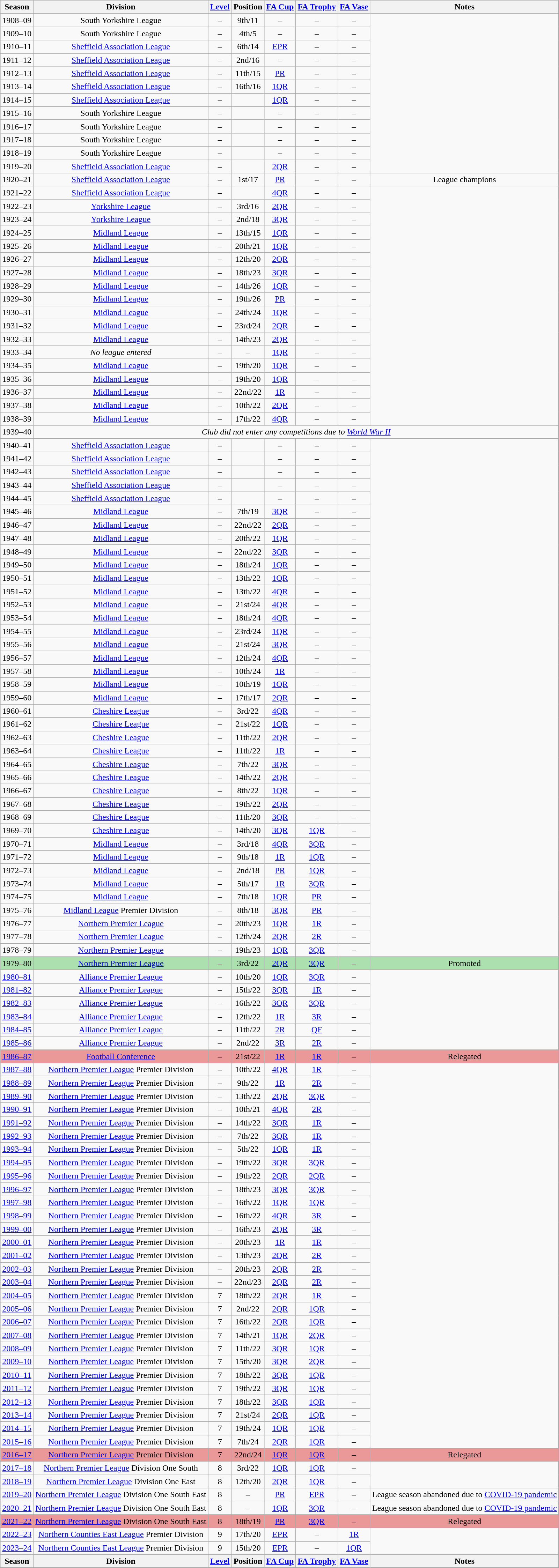<table class="wikitable collapsible collapsed" style=text-align:center>
<tr>
<th>Season</th>
<th>Division</th>
<th><a href='#'>Level</a></th>
<th>Position</th>
<th><a href='#'>FA Cup</a></th>
<th><a href='#'>FA Trophy</a></th>
<th><a href='#'>FA Vase</a></th>
<th>Notes</th>
</tr>
<tr>
<td>1908–09</td>
<td>South Yorkshire League</td>
<td>–</td>
<td>9th/11</td>
<td>–</td>
<td>–</td>
<td>–</td>
</tr>
<tr>
<td>1909–10</td>
<td>South Yorkshire League</td>
<td>–</td>
<td>4th/5</td>
<td>–</td>
<td>–</td>
<td>–</td>
</tr>
<tr>
<td>1910–11</td>
<td><a href='#'>Sheffield Association League</a></td>
<td>–</td>
<td>6th/14</td>
<td><a href='#'>EPR</a></td>
<td>–</td>
<td>–</td>
</tr>
<tr>
<td>1911–12</td>
<td><a href='#'>Sheffield Association League</a></td>
<td>–</td>
<td>2nd/16</td>
<td>–</td>
<td>–</td>
<td>–</td>
</tr>
<tr>
<td>1912–13</td>
<td><a href='#'>Sheffield Association League</a></td>
<td>–</td>
<td>11th/15</td>
<td><a href='#'>PR</a></td>
<td>–</td>
<td>–</td>
</tr>
<tr>
<td>1913–14</td>
<td><a href='#'>Sheffield Association League</a></td>
<td>–</td>
<td>16th/16</td>
<td><a href='#'>1QR</a></td>
<td>–</td>
<td>–</td>
</tr>
<tr>
<td>1914–15</td>
<td><a href='#'>Sheffield Association League</a></td>
<td>–</td>
<td></td>
<td><a href='#'>1QR</a></td>
<td>–</td>
<td>–</td>
</tr>
<tr>
<td>1915–16</td>
<td>South Yorkshire League</td>
<td>–</td>
<td></td>
<td>–</td>
<td>–</td>
<td>–</td>
</tr>
<tr>
<td>1916–17</td>
<td>South Yorkshire League</td>
<td>–</td>
<td></td>
<td>–</td>
<td>–</td>
<td>–</td>
</tr>
<tr>
<td>1917–18</td>
<td>South Yorkshire League</td>
<td>–</td>
<td></td>
<td>–</td>
<td>–</td>
<td>–</td>
</tr>
<tr>
<td>1918–19</td>
<td>South Yorkshire League</td>
<td>–</td>
<td></td>
<td>–</td>
<td>–</td>
<td>–</td>
</tr>
<tr>
<td>1919–20</td>
<td><a href='#'>Sheffield Association League</a></td>
<td>–</td>
<td></td>
<td><a href='#'>2QR</a></td>
<td>–</td>
<td>–</td>
</tr>
<tr>
<td>1920–21</td>
<td><a href='#'>Sheffield Association League</a></td>
<td>–</td>
<td>1st/17</td>
<td><a href='#'>PR</a></td>
<td>–</td>
<td>–</td>
<td>League champions</td>
</tr>
<tr>
<td>1921–22</td>
<td><a href='#'>Sheffield Association League</a></td>
<td>–</td>
<td></td>
<td><a href='#'>4QR</a></td>
<td>–</td>
<td>–</td>
</tr>
<tr>
<td>1922–23</td>
<td><a href='#'>Yorkshire League</a></td>
<td>–</td>
<td>3rd/16</td>
<td><a href='#'>2QR</a></td>
<td>–</td>
<td>–</td>
</tr>
<tr>
<td>1923–24</td>
<td><a href='#'>Yorkshire League</a></td>
<td>–</td>
<td>2nd/18</td>
<td><a href='#'>3QR</a></td>
<td>–</td>
<td>–</td>
</tr>
<tr>
<td>1924–25</td>
<td><a href='#'>Midland League</a></td>
<td>–</td>
<td>13th/15</td>
<td><a href='#'>1QR</a></td>
<td>–</td>
<td>–</td>
</tr>
<tr>
<td>1925–26</td>
<td><a href='#'>Midland League</a></td>
<td>–</td>
<td>20th/21</td>
<td><a href='#'>1QR</a></td>
<td>–</td>
<td>–</td>
</tr>
<tr>
<td>1926–27</td>
<td><a href='#'>Midland League</a></td>
<td>–</td>
<td>12th/20</td>
<td><a href='#'>2QR</a></td>
<td>–</td>
<td>–</td>
</tr>
<tr>
<td>1927–28</td>
<td><a href='#'>Midland League</a></td>
<td>–</td>
<td>18th/23</td>
<td><a href='#'>3QR</a></td>
<td>–</td>
<td>–</td>
</tr>
<tr>
<td>1928–29</td>
<td><a href='#'>Midland League</a></td>
<td>–</td>
<td>14th/26</td>
<td><a href='#'>1QR</a></td>
<td>–</td>
<td>–</td>
</tr>
<tr>
<td>1929–30</td>
<td><a href='#'>Midland League</a></td>
<td>–</td>
<td>19th/26</td>
<td><a href='#'>PR</a></td>
<td>–</td>
<td>–</td>
</tr>
<tr>
<td>1930–31</td>
<td><a href='#'>Midland League</a></td>
<td>–</td>
<td>24th/24</td>
<td><a href='#'>1QR</a></td>
<td>–</td>
<td>–</td>
</tr>
<tr>
<td>1931–32</td>
<td><a href='#'>Midland League</a></td>
<td>–</td>
<td>23rd/24</td>
<td><a href='#'>2QR</a></td>
<td>–</td>
<td>–</td>
</tr>
<tr>
<td>1932–33</td>
<td><a href='#'>Midland League</a></td>
<td>–</td>
<td>14th/23</td>
<td><a href='#'>2QR</a></td>
<td>–</td>
<td>–</td>
</tr>
<tr>
<td>1933–34</td>
<td><em>No league entered</em></td>
<td>–</td>
<td>–</td>
<td><a href='#'>1QR</a></td>
<td>–</td>
<td>–</td>
</tr>
<tr>
<td>1934–35</td>
<td><a href='#'>Midland League</a></td>
<td>–</td>
<td>19th/20</td>
<td><a href='#'>1QR</a></td>
<td>–</td>
<td>–</td>
</tr>
<tr>
<td>1935–36</td>
<td><a href='#'>Midland League</a></td>
<td>–</td>
<td>19th/20</td>
<td><a href='#'>1QR</a></td>
<td>–</td>
<td>–</td>
</tr>
<tr>
<td>1936–37</td>
<td><a href='#'>Midland League</a></td>
<td>–</td>
<td>22nd/22</td>
<td><a href='#'>1R</a></td>
<td>–</td>
<td>–</td>
</tr>
<tr>
<td>1937–38</td>
<td><a href='#'>Midland League</a></td>
<td>–</td>
<td>10th/22</td>
<td><a href='#'>2QR</a></td>
<td>–</td>
<td>–</td>
</tr>
<tr>
<td>1938–39</td>
<td><a href='#'>Midland League</a></td>
<td>–</td>
<td>17th/22</td>
<td><a href='#'>4QR</a></td>
<td>–</td>
<td>–</td>
</tr>
<tr>
<td>1939–40</td>
<td colspan="7"><em>Club did not enter any competitions due to <a href='#'>World War II</a></em></td>
</tr>
<tr>
<td>1940–41</td>
<td><a href='#'>Sheffield Association League</a></td>
<td>–</td>
<td></td>
<td>–</td>
<td>–</td>
<td>–</td>
</tr>
<tr>
<td>1941–42</td>
<td><a href='#'>Sheffield Association League</a></td>
<td>–</td>
<td></td>
<td>–</td>
<td>–</td>
<td>–</td>
</tr>
<tr>
<td>1942–43</td>
<td><a href='#'>Sheffield Association League</a></td>
<td>–</td>
<td></td>
<td>–</td>
<td>–</td>
<td>–</td>
</tr>
<tr>
<td>1943–44</td>
<td><a href='#'>Sheffield Association League</a></td>
<td>–</td>
<td></td>
<td>–</td>
<td>–</td>
<td>–</td>
</tr>
<tr>
<td>1944–45</td>
<td><a href='#'>Sheffield Association League</a></td>
<td>–</td>
<td></td>
<td>–</td>
<td>–</td>
<td>–</td>
</tr>
<tr>
<td>1945–46</td>
<td><a href='#'>Midland League</a></td>
<td>–</td>
<td>7th/19</td>
<td><a href='#'>3QR</a></td>
<td>–</td>
<td>–</td>
</tr>
<tr>
<td>1946–47</td>
<td><a href='#'>Midland League</a></td>
<td>–</td>
<td>22nd/22</td>
<td><a href='#'>2QR</a></td>
<td>–</td>
<td>–</td>
</tr>
<tr>
<td>1947–48</td>
<td><a href='#'>Midland League</a></td>
<td>–</td>
<td>20th/22</td>
<td><a href='#'>1QR</a></td>
<td>–</td>
<td>–</td>
</tr>
<tr>
<td>1948–49</td>
<td><a href='#'>Midland League</a></td>
<td>–</td>
<td>22nd/22</td>
<td><a href='#'>3QR</a></td>
<td>–</td>
<td>–</td>
</tr>
<tr>
<td>1949–50</td>
<td><a href='#'>Midland League</a></td>
<td>–</td>
<td>18th/24</td>
<td><a href='#'>1QR</a></td>
<td>–</td>
<td>–</td>
</tr>
<tr>
<td>1950–51</td>
<td><a href='#'>Midland League</a></td>
<td>–</td>
<td>13th/22</td>
<td><a href='#'>1QR</a></td>
<td>–</td>
<td>–</td>
</tr>
<tr>
<td>1951–52</td>
<td><a href='#'>Midland League</a></td>
<td>–</td>
<td>13th/22</td>
<td><a href='#'>4QR</a></td>
<td>–</td>
<td>–</td>
</tr>
<tr>
<td>1952–53</td>
<td><a href='#'>Midland League</a></td>
<td>–</td>
<td>21st/24</td>
<td><a href='#'>4QR</a></td>
<td>–</td>
<td>–</td>
</tr>
<tr>
<td>1953–54</td>
<td><a href='#'>Midland League</a></td>
<td>–</td>
<td>18th/24</td>
<td><a href='#'>4QR</a></td>
<td>–</td>
<td>–</td>
</tr>
<tr>
<td>1954–55</td>
<td><a href='#'>Midland League</a></td>
<td>–</td>
<td>23rd/24</td>
<td><a href='#'>1QR</a></td>
<td>–</td>
<td>–</td>
</tr>
<tr>
<td>1955–56</td>
<td><a href='#'>Midland League</a></td>
<td>–</td>
<td>21st/24</td>
<td><a href='#'>3QR</a></td>
<td>–</td>
<td>–</td>
</tr>
<tr>
<td>1956–57</td>
<td><a href='#'>Midland League</a></td>
<td>–</td>
<td>12th/24</td>
<td><a href='#'>4QR</a></td>
<td>–</td>
<td>–</td>
</tr>
<tr>
<td>1957–58</td>
<td><a href='#'>Midland League</a></td>
<td>–</td>
<td>10th/24</td>
<td><a href='#'>1R</a></td>
<td>–</td>
<td>–</td>
</tr>
<tr>
<td>1958–59</td>
<td><a href='#'>Midland League</a></td>
<td>–</td>
<td>10th/19</td>
<td><a href='#'>1QR</a></td>
<td>–</td>
<td>–</td>
</tr>
<tr>
<td>1959–60</td>
<td><a href='#'>Midland League</a></td>
<td>–</td>
<td>17th/17</td>
<td><a href='#'>2QR</a></td>
<td>–</td>
<td>–</td>
</tr>
<tr>
<td>1960–61</td>
<td><a href='#'>Cheshire League</a></td>
<td>–</td>
<td>3rd/22</td>
<td><a href='#'>4QR</a></td>
<td>–</td>
<td>–</td>
</tr>
<tr>
<td>1961–62</td>
<td><a href='#'>Cheshire League</a></td>
<td>–</td>
<td>21st/22</td>
<td><a href='#'>1QR</a></td>
<td>–</td>
<td>–</td>
</tr>
<tr>
<td>1962–63</td>
<td><a href='#'>Cheshire League</a></td>
<td>–</td>
<td>11th/22</td>
<td><a href='#'>2QR</a></td>
<td>–</td>
<td>–</td>
</tr>
<tr>
<td>1963–64</td>
<td><a href='#'>Cheshire League</a></td>
<td>–</td>
<td>11th/22</td>
<td><a href='#'>1R</a></td>
<td>–</td>
<td>–</td>
</tr>
<tr>
<td>1964–65</td>
<td><a href='#'>Cheshire League</a></td>
<td>–</td>
<td>7th/22</td>
<td><a href='#'>3QR</a></td>
<td>–</td>
<td>–</td>
</tr>
<tr>
<td>1965–66</td>
<td><a href='#'>Cheshire League</a></td>
<td>–</td>
<td>14th/22</td>
<td><a href='#'>2QR</a></td>
<td>–</td>
<td>–</td>
</tr>
<tr>
<td>1966–67</td>
<td><a href='#'>Cheshire League</a></td>
<td>–</td>
<td>8th/22</td>
<td><a href='#'>1QR</a></td>
<td>–</td>
<td>–</td>
</tr>
<tr>
<td>1967–68</td>
<td><a href='#'>Cheshire League</a></td>
<td>–</td>
<td>19th/22</td>
<td><a href='#'>2QR</a></td>
<td>–</td>
<td>–</td>
</tr>
<tr>
<td>1968–69</td>
<td><a href='#'>Cheshire League</a></td>
<td>–</td>
<td>11th/20</td>
<td><a href='#'>3QR</a></td>
<td>–</td>
<td>–</td>
</tr>
<tr>
<td>1969–70</td>
<td><a href='#'>Cheshire League</a></td>
<td>–</td>
<td>14th/20</td>
<td><a href='#'>3QR</a></td>
<td><a href='#'>1QR</a></td>
<td>–</td>
</tr>
<tr>
<td>1970–71</td>
<td><a href='#'>Midland League</a></td>
<td>–</td>
<td>3rd/18</td>
<td><a href='#'>4QR</a></td>
<td><a href='#'>3QR</a></td>
<td>–</td>
</tr>
<tr>
<td>1971–72</td>
<td><a href='#'>Midland League</a></td>
<td>–</td>
<td>9th/18</td>
<td><a href='#'>1R</a></td>
<td><a href='#'>1QR</a></td>
<td>–</td>
</tr>
<tr>
<td>1972–73</td>
<td><a href='#'>Midland League</a></td>
<td>–</td>
<td>2nd/18</td>
<td><a href='#'>PR</a></td>
<td><a href='#'>1QR</a></td>
<td>–</td>
</tr>
<tr>
<td>1973–74</td>
<td><a href='#'>Midland League</a></td>
<td>–</td>
<td>5th/17</td>
<td><a href='#'>1R</a></td>
<td><a href='#'>3QR</a></td>
<td>–</td>
</tr>
<tr>
<td>1974–75</td>
<td><a href='#'>Midland League</a></td>
<td>–</td>
<td>7th/18</td>
<td><a href='#'>1QR</a></td>
<td><a href='#'>PR</a></td>
<td>–</td>
</tr>
<tr>
<td>1975–76</td>
<td><a href='#'>Midland League</a> Premier Division</td>
<td>–</td>
<td>8th/18</td>
<td><a href='#'>3QR</a></td>
<td><a href='#'>PR</a></td>
<td>–</td>
</tr>
<tr>
<td>1976–77</td>
<td><a href='#'>Northern Premier League</a></td>
<td>–</td>
<td>20th/23</td>
<td><a href='#'>1QR</a></td>
<td><a href='#'>1R</a></td>
<td>–</td>
</tr>
<tr>
<td>1977–78</td>
<td><a href='#'>Northern Premier League</a></td>
<td>–</td>
<td>12th/24</td>
<td><a href='#'>2QR</a></td>
<td><a href='#'>2R</a></td>
<td>–</td>
</tr>
<tr>
<td>1978–79</td>
<td><a href='#'>Northern Premier League</a></td>
<td>–</td>
<td>19th/23</td>
<td><a href='#'>1QR</a></td>
<td><a href='#'>3QR</a></td>
<td>–</td>
</tr>
<tr bgcolor="#ACE1AF">
<td>1979–80</td>
<td><a href='#'>Northern Premier League</a></td>
<td>–</td>
<td>3rd/22</td>
<td><a href='#'>2QR</a></td>
<td><a href='#'>3QR</a></td>
<td>–</td>
<td>Promoted</td>
</tr>
<tr>
<td><a href='#'>1980–81</a></td>
<td><a href='#'>Alliance Premier League</a></td>
<td>–</td>
<td>10th/20</td>
<td><a href='#'>1QR</a></td>
<td><a href='#'>3QR</a></td>
<td>–</td>
</tr>
<tr>
<td><a href='#'>1981–82</a></td>
<td><a href='#'>Alliance Premier League</a></td>
<td>–</td>
<td>15th/22</td>
<td><a href='#'>3QR</a></td>
<td><a href='#'>1R</a></td>
<td>–</td>
</tr>
<tr>
<td><a href='#'>1982–83</a></td>
<td><a href='#'>Alliance Premier League</a></td>
<td>–</td>
<td>16th/22</td>
<td><a href='#'>3QR</a></td>
<td><a href='#'>3QR</a></td>
<td>–</td>
</tr>
<tr>
<td><a href='#'>1983–84</a></td>
<td><a href='#'>Alliance Premier League</a></td>
<td>–</td>
<td>12th/22</td>
<td><a href='#'>1R</a></td>
<td><a href='#'>3R</a></td>
<td>–</td>
</tr>
<tr>
<td><a href='#'>1984–85</a></td>
<td><a href='#'>Alliance Premier League</a></td>
<td>–</td>
<td>11th/22</td>
<td><a href='#'>2R</a></td>
<td><a href='#'>QF</a></td>
<td>–</td>
</tr>
<tr>
<td><a href='#'>1985–86</a></td>
<td><a href='#'>Alliance Premier League</a></td>
<td>–</td>
<td>2nd/22</td>
<td><a href='#'>3R</a></td>
<td><a href='#'>2R</a></td>
<td>–</td>
</tr>
<tr bgcolor="#EB9898">
<td><a href='#'>1986–87</a></td>
<td><a href='#'>Football Conference</a></td>
<td>–</td>
<td>21st/22</td>
<td><a href='#'>1R</a></td>
<td><a href='#'>1R</a></td>
<td>–</td>
<td>Relegated</td>
</tr>
<tr>
<td><a href='#'>1987–88</a></td>
<td><a href='#'>Northern Premier League</a> Premier Division</td>
<td>–</td>
<td>10th/22</td>
<td><a href='#'>4QR</a></td>
<td><a href='#'>1R</a></td>
<td>–</td>
</tr>
<tr>
<td><a href='#'>1988–89</a></td>
<td><a href='#'>Northern Premier League</a> Premier Division</td>
<td>–</td>
<td>9th/22</td>
<td><a href='#'>1R</a></td>
<td><a href='#'>2R</a></td>
<td>–</td>
</tr>
<tr>
<td><a href='#'>1989–90</a></td>
<td><a href='#'>Northern Premier League</a> Premier Division</td>
<td>–</td>
<td>13th/22</td>
<td><a href='#'>2QR</a></td>
<td><a href='#'>3QR</a></td>
<td>–</td>
</tr>
<tr>
<td><a href='#'>1990–91</a></td>
<td><a href='#'>Northern Premier League</a> Premier Division</td>
<td>–</td>
<td>10th/21</td>
<td><a href='#'>4QR</a></td>
<td><a href='#'>2R</a></td>
<td>–</td>
</tr>
<tr>
<td><a href='#'>1991–92</a></td>
<td><a href='#'>Northern Premier League</a> Premier Division</td>
<td>–</td>
<td>14th/22</td>
<td><a href='#'>3QR</a></td>
<td><a href='#'>1R</a></td>
<td>–</td>
</tr>
<tr>
<td><a href='#'>1992–93</a></td>
<td><a href='#'>Northern Premier League</a> Premier Division</td>
<td>–</td>
<td>7th/22</td>
<td><a href='#'>3QR</a></td>
<td><a href='#'>1R</a></td>
<td>–</td>
</tr>
<tr>
<td><a href='#'>1993–94</a></td>
<td><a href='#'>Northern Premier League</a> Premier Division</td>
<td>–</td>
<td>5th/22</td>
<td><a href='#'>1QR</a></td>
<td><a href='#'>1R</a></td>
<td>–</td>
</tr>
<tr>
<td><a href='#'>1994–95</a></td>
<td><a href='#'>Northern Premier League</a> Premier Division</td>
<td>–</td>
<td>19th/22</td>
<td><a href='#'>3QR</a></td>
<td><a href='#'>3QR</a></td>
<td>–</td>
</tr>
<tr>
<td><a href='#'>1995–96</a></td>
<td><a href='#'>Northern Premier League</a> Premier Division</td>
<td>–</td>
<td>19th/22</td>
<td><a href='#'>2QR</a></td>
<td><a href='#'>2QR</a></td>
<td>–</td>
</tr>
<tr>
<td><a href='#'>1996–97</a></td>
<td><a href='#'>Northern Premier League</a> Premier Division</td>
<td>–</td>
<td>18th/23</td>
<td><a href='#'>3QR</a></td>
<td><a href='#'>3QR</a></td>
<td>–</td>
</tr>
<tr>
<td><a href='#'>1997–98</a></td>
<td><a href='#'>Northern Premier League</a> Premier Division</td>
<td>–</td>
<td>16th/22</td>
<td><a href='#'>1QR</a></td>
<td><a href='#'>1QR</a></td>
<td>–</td>
</tr>
<tr>
<td><a href='#'>1998–99</a></td>
<td><a href='#'>Northern Premier League</a> Premier Division</td>
<td>–</td>
<td>16th/22</td>
<td><a href='#'>4QR</a></td>
<td><a href='#'>3R</a></td>
<td>–</td>
</tr>
<tr>
<td><a href='#'>1999–00</a></td>
<td><a href='#'>Northern Premier League</a> Premier Division</td>
<td>–</td>
<td>16th/23</td>
<td><a href='#'>2QR</a></td>
<td><a href='#'>3R</a></td>
<td>–</td>
</tr>
<tr>
<td><a href='#'>2000–01</a></td>
<td><a href='#'>Northern Premier League</a> Premier Division</td>
<td>–</td>
<td>20th/23</td>
<td><a href='#'>1R</a></td>
<td><a href='#'>1R</a></td>
<td>–</td>
</tr>
<tr>
<td><a href='#'>2001–02</a></td>
<td><a href='#'>Northern Premier League</a> Premier Division</td>
<td>–</td>
<td>13th/23</td>
<td><a href='#'>2QR</a></td>
<td><a href='#'>2R</a></td>
<td>–</td>
</tr>
<tr>
<td><a href='#'>2002–03</a></td>
<td><a href='#'>Northern Premier League</a> Premier Division</td>
<td>–</td>
<td>20th/23</td>
<td><a href='#'>2QR</a></td>
<td><a href='#'>2R</a></td>
<td>–</td>
</tr>
<tr>
<td><a href='#'>2003–04</a></td>
<td><a href='#'>Northern Premier League</a> Premier Division</td>
<td>–</td>
<td>22nd/23</td>
<td><a href='#'>2QR</a></td>
<td><a href='#'>2R</a></td>
<td>–</td>
</tr>
<tr>
<td><a href='#'>2004–05</a></td>
<td><a href='#'>Northern Premier League</a> Premier Division</td>
<td>7</td>
<td>18th/22</td>
<td><a href='#'>2QR</a></td>
<td><a href='#'>1R</a></td>
<td>–</td>
</tr>
<tr>
<td><a href='#'>2005–06</a></td>
<td><a href='#'>Northern Premier League</a> Premier Division</td>
<td>7</td>
<td>2nd/22</td>
<td><a href='#'>2QR</a></td>
<td><a href='#'>1QR</a></td>
<td>–</td>
</tr>
<tr>
<td><a href='#'>2006–07</a></td>
<td><a href='#'>Northern Premier League</a> Premier Division</td>
<td>7</td>
<td>16th/22</td>
<td><a href='#'>2QR</a></td>
<td><a href='#'>1QR</a></td>
<td>–</td>
</tr>
<tr>
<td><a href='#'>2007–08</a></td>
<td><a href='#'>Northern Premier League</a> Premier Division</td>
<td>7</td>
<td>14th/21</td>
<td><a href='#'>1QR</a></td>
<td><a href='#'>2QR</a></td>
<td>–</td>
</tr>
<tr>
<td><a href='#'>2008–09</a></td>
<td><a href='#'>Northern Premier League</a> Premier Division</td>
<td>7</td>
<td>11th/22</td>
<td><a href='#'>3QR</a></td>
<td><a href='#'>1QR</a></td>
<td>–</td>
</tr>
<tr>
<td><a href='#'>2009–10</a></td>
<td><a href='#'>Northern Premier League</a> Premier Division</td>
<td>7</td>
<td>15th/20</td>
<td><a href='#'>3QR</a></td>
<td><a href='#'>2QR</a></td>
<td>–</td>
</tr>
<tr>
<td><a href='#'>2010–11</a></td>
<td><a href='#'>Northern Premier League</a> Premier Division</td>
<td>7</td>
<td>18th/22</td>
<td><a href='#'>3QR</a></td>
<td><a href='#'>1QR</a></td>
<td>–</td>
</tr>
<tr>
<td><a href='#'>2011–12</a></td>
<td><a href='#'>Northern Premier League</a> Premier Division</td>
<td>7</td>
<td>19th/22</td>
<td><a href='#'>3QR</a></td>
<td><a href='#'>1QR</a></td>
<td>–</td>
</tr>
<tr>
<td><a href='#'>2012–13</a></td>
<td><a href='#'>Northern Premier League</a> Premier Division</td>
<td>7</td>
<td>18th/22</td>
<td><a href='#'>3QR</a></td>
<td><a href='#'>1QR</a></td>
<td>–</td>
</tr>
<tr>
<td><a href='#'>2013–14</a></td>
<td><a href='#'>Northern Premier League</a> Premier Division</td>
<td>7</td>
<td>21st/24</td>
<td><a href='#'>2QR</a></td>
<td><a href='#'>1QR</a></td>
<td>–</td>
</tr>
<tr>
<td><a href='#'>2014–15</a></td>
<td><a href='#'>Northern Premier League</a> Premier Division</td>
<td>7</td>
<td>19th/24</td>
<td><a href='#'>1QR</a></td>
<td><a href='#'>1QR</a></td>
<td>–</td>
</tr>
<tr>
<td><a href='#'>2015–16</a></td>
<td><a href='#'>Northern Premier League</a> Premier Division</td>
<td>7</td>
<td>7th/24</td>
<td><a href='#'>2QR</a></td>
<td><a href='#'>1QR</a></td>
<td>–</td>
</tr>
<tr bgcolor="#EB9898">
<td><a href='#'>2016–17</a></td>
<td><a href='#'>Northern Premier League</a> Premier Division</td>
<td>7</td>
<td>22nd/24</td>
<td><a href='#'>1QR</a></td>
<td><a href='#'>1QR</a></td>
<td>–</td>
<td>Relegated</td>
</tr>
<tr>
<td><a href='#'>2017–18</a></td>
<td><a href='#'>Northern Premier League</a> Division One South</td>
<td>8</td>
<td>3rd/22</td>
<td><a href='#'>1QR</a></td>
<td><a href='#'>1QR</a></td>
<td>–</td>
</tr>
<tr>
<td><a href='#'>2018–19</a></td>
<td><a href='#'>Northern Premier League</a> Division One East</td>
<td>8</td>
<td>12th/20</td>
<td><a href='#'>2QR</a></td>
<td><a href='#'>1QR</a></td>
<td>–</td>
</tr>
<tr>
<td><a href='#'>2019–20</a></td>
<td><a href='#'>Northern Premier League</a> Division One South East</td>
<td>8</td>
<td>–</td>
<td><a href='#'>PR</a></td>
<td><a href='#'>EPR</a></td>
<td>–</td>
<td>League season abandoned due to <a href='#'>COVID-19 pandemic</a></td>
</tr>
<tr>
<td><a href='#'>2020–21</a></td>
<td><a href='#'>Northern Premier League</a> Division One South East</td>
<td>8</td>
<td>–</td>
<td><a href='#'>1QR</a></td>
<td><a href='#'>3QR</a></td>
<td>–</td>
<td>League season abandoned due to <a href='#'>COVID-19 pandemic</a></td>
</tr>
<tr bgcolor="#EB9898">
<td><a href='#'>2021–22</a></td>
<td><a href='#'>Northern Premier League</a> Division One South East</td>
<td>8</td>
<td>18th/19</td>
<td><a href='#'>PR</a></td>
<td><a href='#'>3QR</a></td>
<td>–</td>
<td>Relegated</td>
</tr>
<tr>
<td><a href='#'>2022–23</a></td>
<td><a href='#'>Northern Counties East League</a> Premier Division</td>
<td>9</td>
<td>17th/20</td>
<td><a href='#'>EPR</a></td>
<td>–</td>
<td><a href='#'>1R</a></td>
</tr>
<tr>
<td><a href='#'>2023–24</a></td>
<td><a href='#'>Northern Counties East League</a> Premier Division</td>
<td>9</td>
<td>15th/20</td>
<td><a href='#'>EPR</a></td>
<td>–</td>
<td><a href='#'>1QR</a></td>
</tr>
<tr>
<th>Season</th>
<th>Division</th>
<th><a href='#'>Level</a></th>
<th>Position</th>
<th><a href='#'>FA Cup</a></th>
<th><a href='#'>FA Trophy</a></th>
<th><a href='#'>FA Vase</a></th>
<th>Notes</th>
</tr>
</table>
